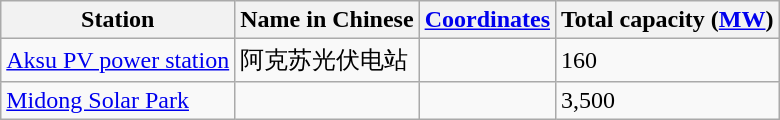<table class="wikitable sortable">
<tr>
<th>Station</th>
<th>Name in Chinese</th>
<th><a href='#'>Coordinates</a></th>
<th>Total capacity (<a href='#'>MW</a>)</th>
</tr>
<tr>
<td><a href='#'>Aksu PV power station</a></td>
<td>阿克苏光伏电站</td>
<td></td>
<td>160</td>
</tr>
<tr>
<td><a href='#'>Midong Solar Park</a></td>
<td></td>
<td></td>
<td>3,500</td>
</tr>
</table>
